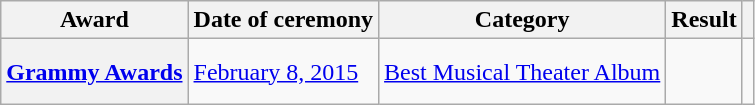<table class="wikitable plainrowheaders sortable">
<tr>
<th scope="col">Award</th>
<th scope="col">Date of ceremony</th>
<th scope="col">Category</th>
<th scope="col">Result</th>
<th scope="col" class="unsortable"></th>
</tr>
<tr>
<th scope="row"><a href='#'>Grammy Awards</a></th>
<td><a href='#'>February 8, 2015</a></td>
<td><a href='#'>Best Musical Theater Album</a></td>
<td></td>
<td align="center"><br><br></td>
</tr>
</table>
